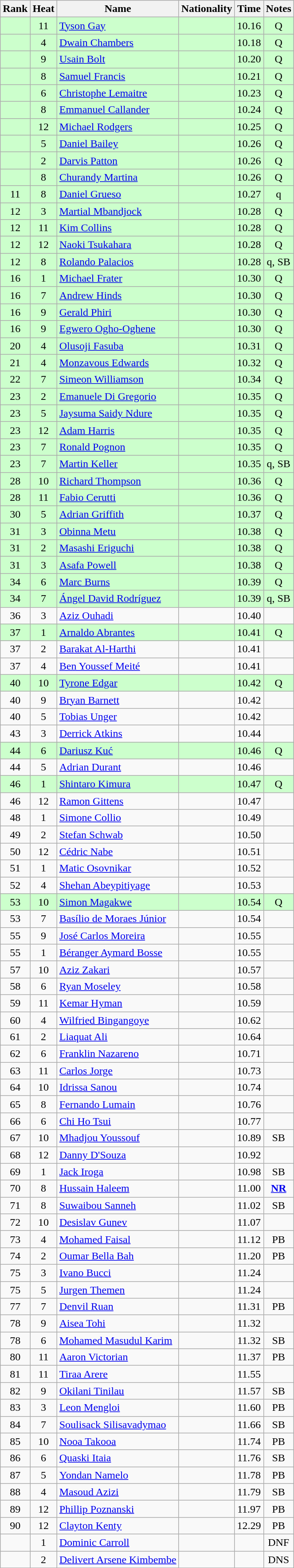<table class="wikitable sortable" style="text-align:center">
<tr>
<th>Rank</th>
<th>Heat</th>
<th>Name</th>
<th>Nationality</th>
<th>Time</th>
<th>Notes</th>
</tr>
<tr bgcolor=ccffcc>
<td></td>
<td>11</td>
<td align=left><a href='#'>Tyson Gay</a></td>
<td align=left></td>
<td>10.16</td>
<td>Q</td>
</tr>
<tr bgcolor=ccffcc>
<td></td>
<td>4</td>
<td align=left><a href='#'>Dwain Chambers</a></td>
<td align=left></td>
<td>10.18</td>
<td>Q</td>
</tr>
<tr bgcolor=ccffcc>
<td></td>
<td>9</td>
<td align=left><a href='#'>Usain Bolt</a></td>
<td align=left></td>
<td>10.20</td>
<td>Q</td>
</tr>
<tr bgcolor=ccffcc>
<td></td>
<td>8</td>
<td align=left><a href='#'>Samuel Francis</a></td>
<td align=left></td>
<td>10.21</td>
<td>Q</td>
</tr>
<tr bgcolor=ccffcc>
<td></td>
<td>6</td>
<td align=left><a href='#'>Christophe Lemaitre</a></td>
<td align=left></td>
<td>10.23</td>
<td>Q</td>
</tr>
<tr bgcolor=ccffcc>
<td></td>
<td>8</td>
<td align=left><a href='#'>Emmanuel Callander</a></td>
<td align=left></td>
<td>10.24</td>
<td>Q</td>
</tr>
<tr bgcolor=ccffcc>
<td></td>
<td>12</td>
<td align=left><a href='#'>Michael Rodgers</a></td>
<td align=left></td>
<td>10.25</td>
<td>Q</td>
</tr>
<tr bgcolor=ccffcc>
<td></td>
<td>5</td>
<td align=left><a href='#'>Daniel Bailey</a></td>
<td align=left></td>
<td>10.26</td>
<td>Q</td>
</tr>
<tr bgcolor=ccffcc>
<td></td>
<td>2</td>
<td align=left><a href='#'>Darvis Patton</a></td>
<td align=left></td>
<td>10.26</td>
<td>Q</td>
</tr>
<tr bgcolor=ccffcc>
<td></td>
<td>8</td>
<td align=left><a href='#'>Churandy Martina</a></td>
<td align=left></td>
<td>10.26</td>
<td>Q</td>
</tr>
<tr bgcolor=ccffcc>
<td>11</td>
<td>8</td>
<td align=left><a href='#'>Daniel Grueso</a></td>
<td align=left></td>
<td>10.27</td>
<td>q</td>
</tr>
<tr bgcolor=ccffcc>
<td>12</td>
<td>3</td>
<td align=left><a href='#'>Martial Mbandjock</a></td>
<td align=left></td>
<td>10.28</td>
<td>Q</td>
</tr>
<tr bgcolor=ccffcc>
<td>12</td>
<td>11</td>
<td align=left><a href='#'>Kim Collins</a></td>
<td align=left></td>
<td>10.28</td>
<td>Q</td>
</tr>
<tr bgcolor=ccffcc>
<td>12</td>
<td>12</td>
<td align=left><a href='#'>Naoki Tsukahara</a></td>
<td align=left></td>
<td>10.28</td>
<td>Q</td>
</tr>
<tr bgcolor=ccffcc>
<td>12</td>
<td>8</td>
<td align=left><a href='#'>Rolando Palacios</a></td>
<td align=left></td>
<td>10.28</td>
<td>q, SB</td>
</tr>
<tr bgcolor=ccffcc>
<td>16</td>
<td>1</td>
<td align=left><a href='#'>Michael Frater</a></td>
<td align=left></td>
<td>10.30</td>
<td>Q</td>
</tr>
<tr bgcolor=ccffcc>
<td>16</td>
<td>7</td>
<td align=left><a href='#'>Andrew Hinds</a></td>
<td align=left></td>
<td>10.30</td>
<td>Q</td>
</tr>
<tr bgcolor=ccffcc>
<td>16</td>
<td>9</td>
<td align=left><a href='#'>Gerald Phiri</a></td>
<td align=left></td>
<td>10.30</td>
<td>Q</td>
</tr>
<tr bgcolor=ccffcc>
<td>16</td>
<td>9</td>
<td align=left><a href='#'>Egwero Ogho-Oghene</a></td>
<td align=left></td>
<td>10.30</td>
<td>Q</td>
</tr>
<tr bgcolor=ccffcc>
<td>20</td>
<td>4</td>
<td align=left><a href='#'>Olusoji Fasuba</a></td>
<td align=left></td>
<td>10.31</td>
<td>Q</td>
</tr>
<tr bgcolor=ccffcc>
<td>21</td>
<td>4</td>
<td align=left><a href='#'>Monzavous Edwards</a></td>
<td align=left></td>
<td>10.32</td>
<td>Q</td>
</tr>
<tr bgcolor=ccffcc>
<td>22</td>
<td>7</td>
<td align=left><a href='#'>Simeon Williamson</a></td>
<td align=left></td>
<td>10.34</td>
<td>Q</td>
</tr>
<tr bgcolor=ccffcc>
<td>23</td>
<td>2</td>
<td align=left><a href='#'>Emanuele Di Gregorio</a></td>
<td align=left></td>
<td>10.35</td>
<td>Q</td>
</tr>
<tr bgcolor=ccffcc>
<td>23</td>
<td>5</td>
<td align=left><a href='#'>Jaysuma Saidy Ndure</a></td>
<td align=left></td>
<td>10.35</td>
<td>Q</td>
</tr>
<tr bgcolor=ccffcc>
<td>23</td>
<td>12</td>
<td align=left><a href='#'>Adam Harris</a></td>
<td align=left></td>
<td>10.35</td>
<td>Q</td>
</tr>
<tr bgcolor=ccffcc>
<td>23</td>
<td>7</td>
<td align=left><a href='#'>Ronald Pognon</a></td>
<td align=left></td>
<td>10.35</td>
<td>Q</td>
</tr>
<tr bgcolor=ccffcc>
<td>23</td>
<td>7</td>
<td align=left><a href='#'>Martin Keller</a></td>
<td align=left></td>
<td>10.35</td>
<td>q, SB</td>
</tr>
<tr bgcolor=ccffcc>
<td>28</td>
<td>10</td>
<td align=left><a href='#'>Richard Thompson</a></td>
<td align=left></td>
<td>10.36</td>
<td>Q</td>
</tr>
<tr bgcolor=ccffcc>
<td>28</td>
<td>11</td>
<td align=left><a href='#'>Fabio Cerutti</a></td>
<td align=left></td>
<td>10.36</td>
<td>Q</td>
</tr>
<tr bgcolor=ccffcc>
<td>30</td>
<td>5</td>
<td align=left><a href='#'>Adrian Griffith</a></td>
<td align=left></td>
<td>10.37</td>
<td>Q</td>
</tr>
<tr bgcolor=ccffcc>
<td>31</td>
<td>3</td>
<td align=left><a href='#'>Obinna Metu</a></td>
<td align=left></td>
<td>10.38</td>
<td>Q</td>
</tr>
<tr bgcolor=ccffcc>
<td>31</td>
<td>2</td>
<td align=left><a href='#'>Masashi Eriguchi</a></td>
<td align=left></td>
<td>10.38</td>
<td>Q</td>
</tr>
<tr bgcolor=ccffcc>
<td>31</td>
<td>3</td>
<td align=left><a href='#'>Asafa Powell</a></td>
<td align=left></td>
<td>10.38</td>
<td>Q</td>
</tr>
<tr bgcolor=ccffcc>
<td>34</td>
<td>6</td>
<td align=left><a href='#'>Marc Burns</a></td>
<td align=left></td>
<td>10.39</td>
<td>Q</td>
</tr>
<tr bgcolor=ccffcc>
<td>34</td>
<td>7</td>
<td align=left><a href='#'>Ángel David Rodríguez</a></td>
<td align=left></td>
<td>10.39</td>
<td>q, SB</td>
</tr>
<tr>
<td>36</td>
<td>3</td>
<td align=left><a href='#'>Aziz Ouhadi</a></td>
<td align=left></td>
<td>10.40</td>
<td></td>
</tr>
<tr bgcolor=ccffcc>
<td>37</td>
<td>1</td>
<td align=left><a href='#'>Arnaldo Abrantes</a></td>
<td align=left></td>
<td>10.41</td>
<td>Q</td>
</tr>
<tr>
<td>37</td>
<td>2</td>
<td align=left><a href='#'>Barakat Al-Harthi</a></td>
<td align=left></td>
<td>10.41</td>
<td></td>
</tr>
<tr>
<td>37</td>
<td>4</td>
<td align=left><a href='#'>Ben Youssef Meité</a></td>
<td align=left></td>
<td>10.41</td>
<td></td>
</tr>
<tr bgcolor=ccffcc>
<td>40</td>
<td>10</td>
<td align=left><a href='#'>Tyrone Edgar</a></td>
<td align=left></td>
<td>10.42</td>
<td>Q</td>
</tr>
<tr>
<td>40</td>
<td>9</td>
<td align=left><a href='#'>Bryan Barnett</a></td>
<td align=left></td>
<td>10.42</td>
<td></td>
</tr>
<tr>
<td>40</td>
<td>5</td>
<td align=left><a href='#'>Tobias Unger</a></td>
<td align=left></td>
<td>10.42</td>
<td></td>
</tr>
<tr>
<td>43</td>
<td>3</td>
<td align=left><a href='#'>Derrick Atkins</a></td>
<td align=left></td>
<td>10.44</td>
<td></td>
</tr>
<tr bgcolor=ccffcc>
<td>44</td>
<td>6</td>
<td align=left><a href='#'>Dariusz Kuć</a></td>
<td align=left></td>
<td>10.46</td>
<td>Q</td>
</tr>
<tr>
<td>44</td>
<td>5</td>
<td align=left><a href='#'>Adrian Durant</a></td>
<td align=left></td>
<td>10.46</td>
<td></td>
</tr>
<tr bgcolor=ccffcc>
<td>46</td>
<td>1</td>
<td align=left><a href='#'>Shintaro Kimura</a></td>
<td align=left></td>
<td>10.47</td>
<td>Q</td>
</tr>
<tr>
<td>46</td>
<td>12</td>
<td align=left><a href='#'>Ramon Gittens</a></td>
<td align=left></td>
<td>10.47</td>
<td></td>
</tr>
<tr>
<td>48</td>
<td>1</td>
<td align=left><a href='#'>Simone Collio</a></td>
<td align=left></td>
<td>10.49</td>
<td></td>
</tr>
<tr>
<td>49</td>
<td>2</td>
<td align=left><a href='#'>Stefan Schwab</a></td>
<td align=left></td>
<td>10.50</td>
<td></td>
</tr>
<tr>
<td>50</td>
<td>12</td>
<td align=left><a href='#'>Cédric Nabe</a></td>
<td align=left></td>
<td>10.51</td>
<td></td>
</tr>
<tr>
<td>51</td>
<td>1</td>
<td align=left><a href='#'>Matic Osovnikar</a></td>
<td align=left></td>
<td>10.52</td>
<td></td>
</tr>
<tr>
<td>52</td>
<td>4</td>
<td align=left><a href='#'>Shehan Abeypitiyage</a></td>
<td align=left></td>
<td>10.53</td>
<td></td>
</tr>
<tr bgcolor=ccffcc>
<td>53</td>
<td>10</td>
<td align=left><a href='#'>Simon Magakwe</a></td>
<td align=left></td>
<td>10.54</td>
<td>Q</td>
</tr>
<tr>
<td>53</td>
<td>7</td>
<td align=left><a href='#'>Basílio de Moraes Júnior</a></td>
<td align=left></td>
<td>10.54</td>
<td></td>
</tr>
<tr>
<td>55</td>
<td>9</td>
<td align=left><a href='#'>José Carlos Moreira</a></td>
<td align=left></td>
<td>10.55</td>
<td></td>
</tr>
<tr>
<td>55</td>
<td>1</td>
<td align=left><a href='#'>Béranger Aymard Bosse</a></td>
<td align=left></td>
<td>10.55</td>
<td></td>
</tr>
<tr>
<td>57</td>
<td>10</td>
<td align=left><a href='#'>Aziz Zakari</a></td>
<td align=left></td>
<td>10.57</td>
<td></td>
</tr>
<tr>
<td>58</td>
<td>6</td>
<td align=left><a href='#'>Ryan Moseley</a></td>
<td align=left></td>
<td>10.58</td>
<td></td>
</tr>
<tr>
<td>59</td>
<td>11</td>
<td align=left><a href='#'>Kemar Hyman</a></td>
<td align=left></td>
<td>10.59</td>
<td></td>
</tr>
<tr>
<td>60</td>
<td>4</td>
<td align=left><a href='#'>Wilfried Bingangoye</a></td>
<td align=left></td>
<td>10.62</td>
<td></td>
</tr>
<tr>
<td>61</td>
<td>2</td>
<td align=left><a href='#'>Liaquat Ali</a></td>
<td align=left></td>
<td>10.64</td>
<td></td>
</tr>
<tr>
<td>62</td>
<td>6</td>
<td align=left><a href='#'>Franklin Nazareno</a></td>
<td align=left></td>
<td>10.71</td>
<td></td>
</tr>
<tr>
<td>63</td>
<td>11</td>
<td align=left><a href='#'>Carlos Jorge</a></td>
<td align=left></td>
<td>10.73</td>
<td></td>
</tr>
<tr>
<td>64</td>
<td>10</td>
<td align=left><a href='#'>Idrissa Sanou</a></td>
<td align=left></td>
<td>10.74</td>
<td></td>
</tr>
<tr>
<td>65</td>
<td>8</td>
<td align=left><a href='#'>Fernando Lumain</a></td>
<td align=left></td>
<td>10.76</td>
<td></td>
</tr>
<tr>
<td>66</td>
<td>6</td>
<td align=left><a href='#'>Chi Ho Tsui</a></td>
<td align=left></td>
<td>10.77</td>
<td></td>
</tr>
<tr>
<td>67</td>
<td>10</td>
<td align=left><a href='#'>Mhadjou Youssouf</a></td>
<td align=left></td>
<td>10.89</td>
<td>SB</td>
</tr>
<tr>
<td>68</td>
<td>12</td>
<td align=left><a href='#'>Danny D'Souza</a></td>
<td align=left></td>
<td>10.92</td>
<td></td>
</tr>
<tr>
<td>69</td>
<td>1</td>
<td align=left><a href='#'>Jack Iroga</a></td>
<td align=left></td>
<td>10.98</td>
<td>SB</td>
</tr>
<tr>
<td>70</td>
<td>8</td>
<td align=left><a href='#'>Hussain Haleem</a></td>
<td align=left></td>
<td>11.00</td>
<td><strong><a href='#'>NR</a></strong></td>
</tr>
<tr>
<td>71</td>
<td>8</td>
<td align=left><a href='#'>Suwaibou Sanneh</a></td>
<td align=left></td>
<td>11.02</td>
<td>SB</td>
</tr>
<tr>
<td>72</td>
<td>10</td>
<td align=left><a href='#'>Desislav Gunev</a></td>
<td align=left></td>
<td>11.07</td>
<td></td>
</tr>
<tr>
<td>73</td>
<td>4</td>
<td align=left><a href='#'>Mohamed Faisal</a></td>
<td align=left></td>
<td>11.12</td>
<td>PB</td>
</tr>
<tr>
<td>74</td>
<td>2</td>
<td align=left><a href='#'>Oumar Bella Bah</a></td>
<td align=left></td>
<td>11.20</td>
<td>PB</td>
</tr>
<tr>
<td>75</td>
<td>3</td>
<td align=left><a href='#'>Ivano Bucci</a></td>
<td align=left></td>
<td>11.24</td>
<td></td>
</tr>
<tr>
<td>75</td>
<td>5</td>
<td align=left><a href='#'>Jurgen Themen</a></td>
<td align=left></td>
<td>11.24</td>
<td></td>
</tr>
<tr>
<td>77</td>
<td>7</td>
<td align=left><a href='#'>Denvil Ruan</a></td>
<td align=left></td>
<td>11.31</td>
<td>PB</td>
</tr>
<tr>
<td>78</td>
<td>9</td>
<td align=left><a href='#'>Aisea Tohi</a></td>
<td align=left></td>
<td>11.32</td>
<td></td>
</tr>
<tr>
<td>78</td>
<td>6</td>
<td align=left><a href='#'>Mohamed Masudul Karim</a></td>
<td align=left></td>
<td>11.32</td>
<td>SB</td>
</tr>
<tr>
<td>80</td>
<td>11</td>
<td align=left><a href='#'>Aaron Victorian</a></td>
<td align=left></td>
<td>11.37</td>
<td>PB</td>
</tr>
<tr>
<td>81</td>
<td>11</td>
<td align=left><a href='#'>Tiraa Arere</a></td>
<td align=left></td>
<td>11.55</td>
<td></td>
</tr>
<tr>
<td>82</td>
<td>9</td>
<td align=left><a href='#'>Okilani Tinilau</a></td>
<td align=left></td>
<td>11.57</td>
<td>SB</td>
</tr>
<tr>
<td>83</td>
<td>3</td>
<td align=left><a href='#'>Leon Mengloi</a></td>
<td align=left></td>
<td>11.60</td>
<td>PB</td>
</tr>
<tr>
<td>84</td>
<td>7</td>
<td align=left><a href='#'>Soulisack Silisavadymao</a></td>
<td align=left></td>
<td>11.66</td>
<td>SB</td>
</tr>
<tr>
<td>85</td>
<td>10</td>
<td align=left><a href='#'>Nooa Takooa</a></td>
<td align=left></td>
<td>11.74</td>
<td>PB</td>
</tr>
<tr>
<td>86</td>
<td>6</td>
<td align=left><a href='#'>Quaski Itaia</a></td>
<td align=left></td>
<td>11.76</td>
<td>SB</td>
</tr>
<tr>
<td>87</td>
<td>5</td>
<td align=left><a href='#'>Yondan Namelo</a></td>
<td align=left></td>
<td>11.78</td>
<td>PB</td>
</tr>
<tr>
<td>88</td>
<td>4</td>
<td align=left><a href='#'>Masoud Azizi</a></td>
<td align=left></td>
<td>11.79</td>
<td>SB</td>
</tr>
<tr>
<td>89</td>
<td>12</td>
<td align=left><a href='#'>Phillip Poznanski</a></td>
<td align=left></td>
<td>11.97</td>
<td>PB</td>
</tr>
<tr>
<td>90</td>
<td>12</td>
<td align=left><a href='#'>Clayton Kenty</a></td>
<td align=left></td>
<td>12.29</td>
<td>PB</td>
</tr>
<tr>
<td></td>
<td>1</td>
<td align=left><a href='#'>Dominic Carroll</a></td>
<td align=left></td>
<td></td>
<td>DNF</td>
</tr>
<tr>
<td></td>
<td>2</td>
<td align=left><a href='#'>Delivert Arsene Kimbembe</a></td>
<td align=left></td>
<td></td>
<td>DNS</td>
</tr>
</table>
